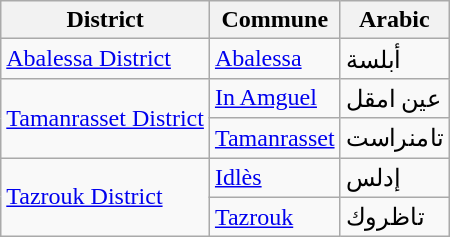<table class="wikitable sortable">
<tr>
<th>District</th>
<th>Commune</th>
<th>Arabic</th>
</tr>
<tr>
<td><a href='#'>Abalessa District</a></td>
<td><a href='#'>Abalessa</a></td>
<td>أبلسة</td>
</tr>
<tr>
<td rowspan="2"><a href='#'>Tamanrasset District</a></td>
<td><a href='#'>In Amguel</a></td>
<td>عين امقل</td>
</tr>
<tr>
<td><a href='#'>Tamanrasset</a></td>
<td>تامنراست</td>
</tr>
<tr>
<td rowspan="2"><a href='#'>Tazrouk District</a></td>
<td><a href='#'>Idlès</a></td>
<td>إدلس</td>
</tr>
<tr>
<td><a href='#'>Tazrouk</a></td>
<td>تاظروك</td>
</tr>
</table>
